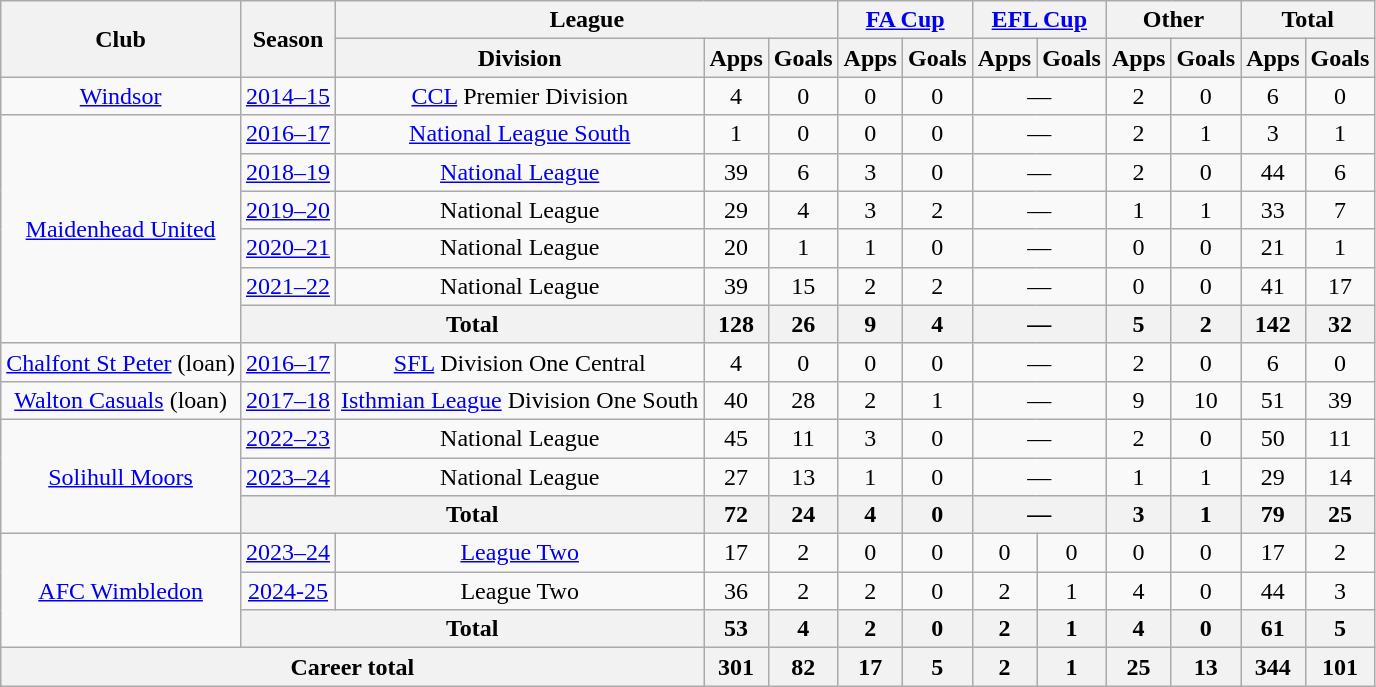<table class="wikitable" style="text-align: center;">
<tr>
<th rowspan=2>Club</th>
<th rowspan=2>Season</th>
<th colspan=3>League</th>
<th colspan=2><a href='#'>FA Cup</a></th>
<th colspan=2><a href='#'>EFL Cup</a></th>
<th colspan=2>Other</th>
<th colspan=2>Total</th>
</tr>
<tr>
<th>Division</th>
<th>Apps</th>
<th>Goals</th>
<th>Apps</th>
<th>Goals</th>
<th>Apps</th>
<th>Goals</th>
<th>Apps</th>
<th>Goals</th>
<th>Apps</th>
<th>Goals</th>
</tr>
<tr>
<td rowspan="1"><a href='#'>Windsor</a></td>
<td><a href='#'>2014–15</a></td>
<td><a href='#'>CCL</a> Premier Division</td>
<td>4</td>
<td>0</td>
<td>0</td>
<td>0</td>
<td colspan=2>—</td>
<td>2</td>
<td>0</td>
<td>6</td>
<td>0</td>
</tr>
<tr>
<td rowspan="6"><a href='#'>Maidenhead United</a></td>
<td><a href='#'>2016–17</a></td>
<td><a href='#'>National League South</a></td>
<td>1</td>
<td>0</td>
<td>0</td>
<td>0</td>
<td colspan=2>—</td>
<td>2</td>
<td>1</td>
<td>3</td>
<td>1</td>
</tr>
<tr>
<td><a href='#'>2018–19</a></td>
<td><a href='#'>National League</a></td>
<td>39</td>
<td>6</td>
<td>3</td>
<td>0</td>
<td colspan=2>—</td>
<td>2</td>
<td>0</td>
<td>44</td>
<td>6</td>
</tr>
<tr>
<td><a href='#'>2019–20</a></td>
<td>National League</td>
<td>29</td>
<td>4</td>
<td>3</td>
<td>2</td>
<td colspan=2>—</td>
<td>1</td>
<td>1</td>
<td>33</td>
<td>7</td>
</tr>
<tr>
<td><a href='#'>2020–21</a></td>
<td>National League</td>
<td>20</td>
<td>1</td>
<td>1</td>
<td>0</td>
<td colspan=2>—</td>
<td>0</td>
<td>0</td>
<td>21</td>
<td>1</td>
</tr>
<tr>
<td><a href='#'>2021–22</a></td>
<td>National League</td>
<td>39</td>
<td>15</td>
<td>2</td>
<td>2</td>
<td colspan=2>—</td>
<td>0</td>
<td>0</td>
<td>41</td>
<td>17</td>
</tr>
<tr>
<th colspan="2">Total</th>
<th>128</th>
<th>26</th>
<th>9</th>
<th>4</th>
<th colspan=2>—</th>
<th>5</th>
<th>2</th>
<th>142</th>
<th>32</th>
</tr>
<tr>
<td><a href='#'>Chalfont St Peter</a> (loan)</td>
<td><a href='#'>2016–17</a></td>
<td><a href='#'>SFL</a> Division One Central</td>
<td>4</td>
<td>0</td>
<td>0</td>
<td>0</td>
<td colspan=2>—</td>
<td>2</td>
<td>0</td>
<td>6</td>
<td>0</td>
</tr>
<tr>
<td><a href='#'>Walton Casuals</a> (loan)</td>
<td><a href='#'>2017–18</a></td>
<td><a href='#'>Isthmian League</a> Division One South</td>
<td>40</td>
<td>28</td>
<td>2</td>
<td>1</td>
<td colspan=2>—</td>
<td>9</td>
<td>10</td>
<td>51</td>
<td>39</td>
</tr>
<tr>
<td rowspan="3"><a href='#'>Solihull Moors</a></td>
<td><a href='#'>2022–23</a></td>
<td>National League</td>
<td>45</td>
<td>11</td>
<td>3</td>
<td>0</td>
<td colspan=2>—</td>
<td>2</td>
<td>0</td>
<td>50</td>
<td>11</td>
</tr>
<tr>
<td><a href='#'>2023–24</a></td>
<td>National League</td>
<td>27</td>
<td>13</td>
<td>1</td>
<td>0</td>
<td colspan=2>—</td>
<td>1</td>
<td>1</td>
<td>29</td>
<td>14</td>
</tr>
<tr>
<th colspan="2">Total</th>
<th>72</th>
<th>24</th>
<th>4</th>
<th>0</th>
<th colspan=2>—</th>
<th>3</th>
<th>1</th>
<th>79</th>
<th>25</th>
</tr>
<tr>
<td rowspan="3"><a href='#'>AFC Wimbledon</a></td>
<td><a href='#'>2023–24</a></td>
<td><a href='#'>League Two</a></td>
<td>17</td>
<td>2</td>
<td>0</td>
<td>0</td>
<td>0</td>
<td>0</td>
<td>0</td>
<td>0</td>
<td>17</td>
<td>2</td>
</tr>
<tr>
<td><a href='#'>2024-25</a></td>
<td>League Two</td>
<td>36</td>
<td>2</td>
<td>2</td>
<td>0</td>
<td>2</td>
<td>1</td>
<td>4</td>
<td>0</td>
<td>44</td>
<td>3</td>
</tr>
<tr>
<th colspan="2">Total</th>
<th>53</th>
<th>4</th>
<th>2</th>
<th>0</th>
<th>2</th>
<th>1</th>
<th>4</th>
<th>0</th>
<th>61</th>
<th>5</th>
</tr>
<tr>
<th colspan="3">Career total</th>
<th>301</th>
<th>82</th>
<th>17</th>
<th>5</th>
<th>2</th>
<th>1</th>
<th>25</th>
<th>13</th>
<th>344</th>
<th>101</th>
</tr>
</table>
